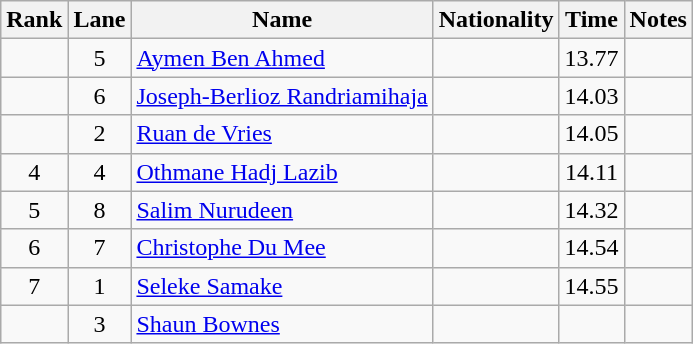<table class="wikitable sortable" style="text-align:center">
<tr>
<th>Rank</th>
<th>Lane</th>
<th>Name</th>
<th>Nationality</th>
<th>Time</th>
<th>Notes</th>
</tr>
<tr>
<td></td>
<td>5</td>
<td align=left><a href='#'>Aymen Ben Ahmed</a></td>
<td align=left></td>
<td>13.77</td>
<td></td>
</tr>
<tr>
<td></td>
<td>6</td>
<td align=left><a href='#'>Joseph-Berlioz Randriamihaja</a></td>
<td align=left></td>
<td>14.03</td>
<td></td>
</tr>
<tr>
<td></td>
<td>2</td>
<td align=left><a href='#'>Ruan de Vries</a></td>
<td align=left></td>
<td>14.05</td>
<td></td>
</tr>
<tr>
<td>4</td>
<td>4</td>
<td align=left><a href='#'>Othmane Hadj Lazib</a></td>
<td align=left></td>
<td>14.11</td>
<td></td>
</tr>
<tr>
<td>5</td>
<td>8</td>
<td align=left><a href='#'>Salim Nurudeen</a></td>
<td align=left></td>
<td>14.32</td>
<td></td>
</tr>
<tr>
<td>6</td>
<td>7</td>
<td align=left><a href='#'>Christophe Du Mee</a></td>
<td align=left></td>
<td>14.54</td>
<td></td>
</tr>
<tr>
<td>7</td>
<td>1</td>
<td align=left><a href='#'>Seleke Samake</a></td>
<td align=left></td>
<td>14.55</td>
<td></td>
</tr>
<tr>
<td></td>
<td>3</td>
<td align=left><a href='#'>Shaun Bownes</a></td>
<td align=left></td>
<td></td>
<td></td>
</tr>
</table>
